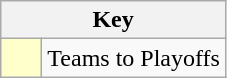<table class="wikitable" style="text-align: center;">
<tr>
<th colspan=2>Key</th>
</tr>
<tr>
<td style="background:#ffffcc; width:20px;"></td>
<td align=left>Teams to Playoffs</td>
</tr>
</table>
